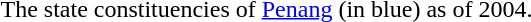<table>
<tr>
<td></td>
</tr>
<tr>
<td>The state constituencies of <a href='#'>Penang</a> (in blue) as of 2004.</td>
</tr>
</table>
